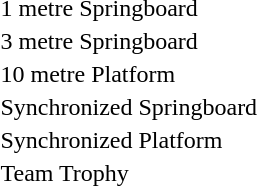<table>
<tr>
<td>1 metre Springboard</td>
<td></td>
<td></td>
<td></td>
</tr>
<tr>
<td>3 metre Springboard</td>
<td></td>
<td></td>
<td></td>
</tr>
<tr>
<td>10 metre Platform</td>
<td></td>
<td></td>
<td></td>
</tr>
<tr>
<td>Synchronized Springboard</td>
<td></td>
<td></td>
<td></td>
</tr>
<tr>
<td>Synchronized Platform</td>
<td></td>
<td></td>
<td></td>
</tr>
<tr>
<td>Team Trophy</td>
<td></td>
<td></td>
<td></td>
</tr>
</table>
